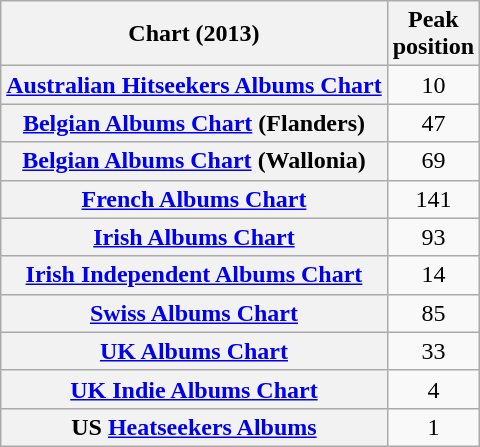<table class="wikitable sortable plainrowheaders" style="text-align:center">
<tr>
<th scope="col">Chart (2013)</th>
<th scope="col">Peak<br>position</th>
</tr>
<tr>
<th scope="row"><a href='#'>Australian Hitseekers Albums Chart</a></th>
<td>10</td>
</tr>
<tr>
<th scope="row"><a href='#'>Belgian Albums Chart</a> (Flanders)</th>
<td>47</td>
</tr>
<tr>
<th scope="row"><a href='#'>Belgian Albums Chart</a> (Wallonia)</th>
<td>69</td>
</tr>
<tr>
<th scope="row"><a href='#'>French Albums Chart</a></th>
<td>141</td>
</tr>
<tr>
<th scope="row"><a href='#'>Irish Albums Chart</a></th>
<td>93</td>
</tr>
<tr>
<th scope="row"><a href='#'>Irish Independent Albums Chart</a></th>
<td>14</td>
</tr>
<tr>
<th scope="row"><a href='#'>Swiss Albums Chart</a></th>
<td>85</td>
</tr>
<tr>
<th scope="row"><a href='#'>UK Albums Chart</a></th>
<td>33</td>
</tr>
<tr>
<th scope="row"><a href='#'>UK Indie Albums Chart</a></th>
<td>4</td>
</tr>
<tr>
<th scope="row">US <a href='#'>Heatseekers Albums</a></th>
<td>1</td>
</tr>
</table>
